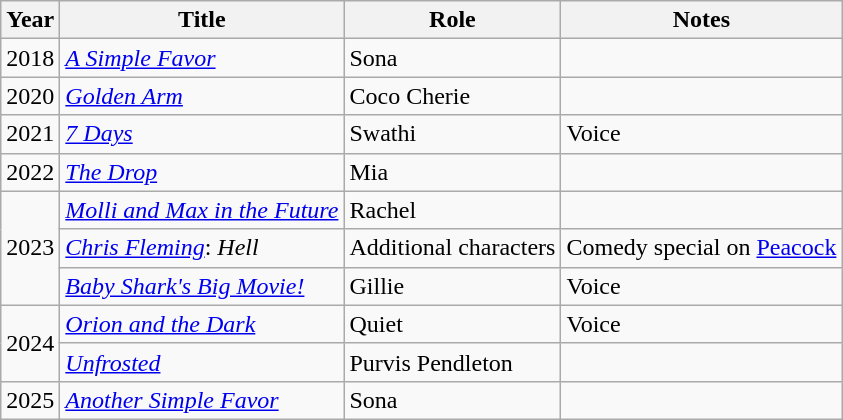<table class="wikitable sortable">
<tr>
<th>Year</th>
<th>Title</th>
<th>Role</th>
<th class="unsortable">Notes</th>
</tr>
<tr>
<td>2018</td>
<td><em><a href='#'>A Simple Favor</a></em></td>
<td>Sona</td>
<td></td>
</tr>
<tr>
<td>2020</td>
<td><em><a href='#'>Golden Arm</a></em></td>
<td>Coco Cherie</td>
<td></td>
</tr>
<tr>
<td>2021</td>
<td><em><a href='#'>7 Days</a></em></td>
<td>Swathi</td>
<td>Voice</td>
</tr>
<tr>
<td>2022</td>
<td><em><a href='#'>The Drop</a></em></td>
<td>Mia</td>
<td></td>
</tr>
<tr>
<td rowspan="3">2023</td>
<td><em><a href='#'>Molli and Max in the Future</a></em></td>
<td>Rachel</td>
<td></td>
</tr>
<tr>
<td><em><a href='#'>Chris Fleming</a></em>: <em>Hell</em></td>
<td>Additional characters</td>
<td>Comedy special on <a href='#'>Peacock</a></td>
</tr>
<tr>
<td><em><a href='#'>Baby Shark's Big Movie!</a></em></td>
<td>Gillie</td>
<td>Voice</td>
</tr>
<tr>
<td rowspan="2">2024</td>
<td><em><a href='#'>Orion and the Dark</a></em></td>
<td>Quiet</td>
<td>Voice</td>
</tr>
<tr>
<td><em><a href='#'>Unfrosted</a></em></td>
<td>Purvis Pendleton</td>
<td></td>
</tr>
<tr>
<td>2025</td>
<td><em><a href='#'>Another Simple Favor</a></em></td>
<td>Sona</td>
<td></td>
</tr>
</table>
